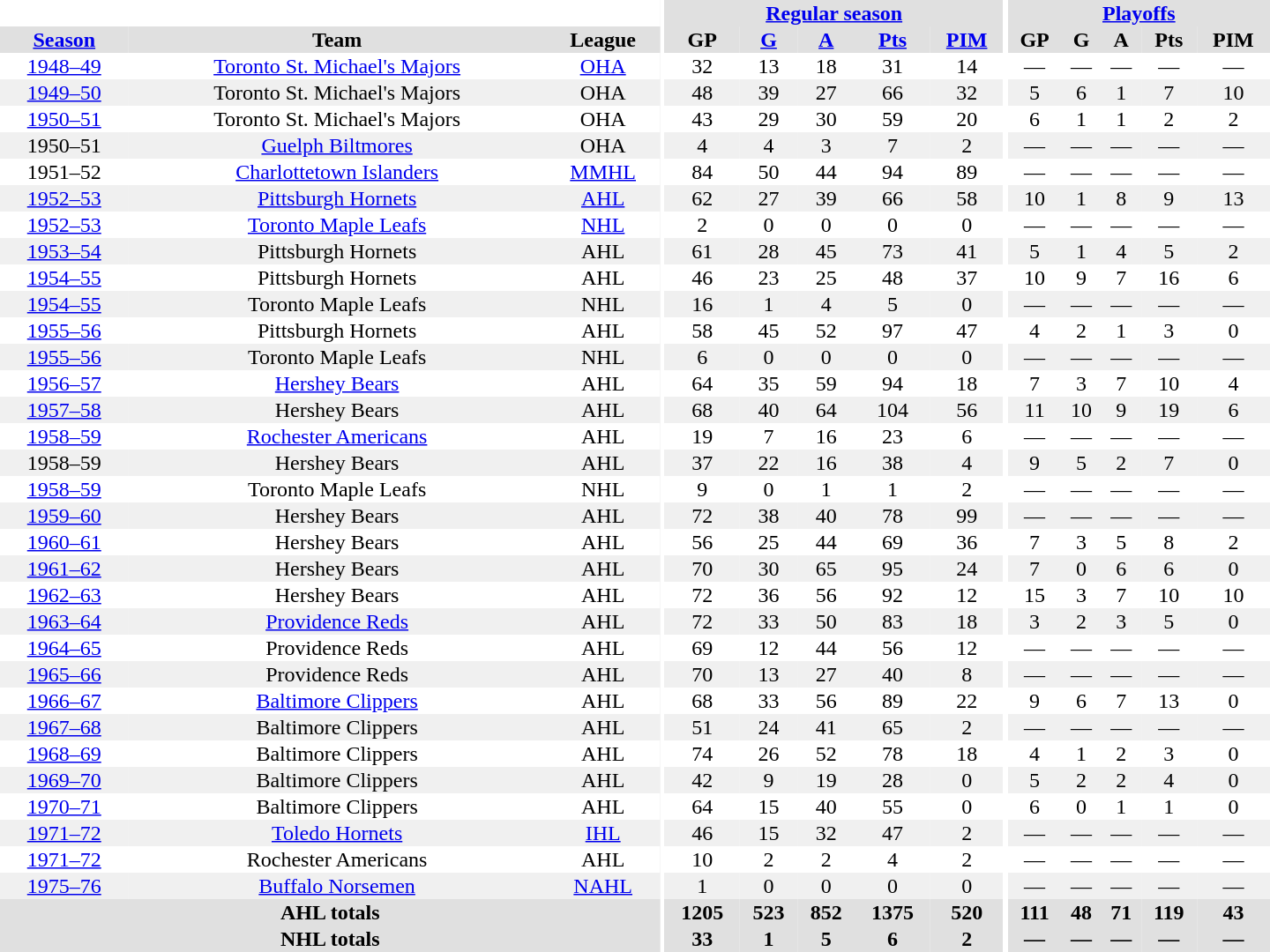<table border="0" cellpadding="1" cellspacing="0" style="text-align:center; width:60em">
<tr bgcolor="#e0e0e0">
<th colspan="3" bgcolor="#ffffff"></th>
<th rowspan="100" bgcolor="#ffffff"></th>
<th colspan="5"><a href='#'>Regular season</a></th>
<th rowspan="100" bgcolor="#ffffff"></th>
<th colspan="5"><a href='#'>Playoffs</a></th>
</tr>
<tr bgcolor="#e0e0e0">
<th><a href='#'>Season</a></th>
<th>Team</th>
<th>League</th>
<th>GP</th>
<th><a href='#'>G</a></th>
<th><a href='#'>A</a></th>
<th><a href='#'>Pts</a></th>
<th><a href='#'>PIM</a></th>
<th>GP</th>
<th>G</th>
<th>A</th>
<th>Pts</th>
<th>PIM</th>
</tr>
<tr>
<td><a href='#'>1948–49</a></td>
<td><a href='#'>Toronto St. Michael's Majors</a></td>
<td><a href='#'>OHA</a></td>
<td>32</td>
<td>13</td>
<td>18</td>
<td>31</td>
<td>14</td>
<td>—</td>
<td>—</td>
<td>—</td>
<td>—</td>
<td>—</td>
</tr>
<tr bgcolor="#f0f0f0">
<td><a href='#'>1949–50</a></td>
<td>Toronto St. Michael's Majors</td>
<td>OHA</td>
<td>48</td>
<td>39</td>
<td>27</td>
<td>66</td>
<td>32</td>
<td>5</td>
<td>6</td>
<td>1</td>
<td>7</td>
<td>10</td>
</tr>
<tr>
<td><a href='#'>1950–51</a></td>
<td>Toronto St. Michael's Majors</td>
<td>OHA</td>
<td>43</td>
<td>29</td>
<td>30</td>
<td>59</td>
<td>20</td>
<td>6</td>
<td>1</td>
<td>1</td>
<td>2</td>
<td>2</td>
</tr>
<tr bgcolor="#f0f0f0">
<td>1950–51</td>
<td><a href='#'>Guelph Biltmores</a></td>
<td>OHA</td>
<td>4</td>
<td>4</td>
<td>3</td>
<td>7</td>
<td>2</td>
<td>—</td>
<td>—</td>
<td>—</td>
<td>—</td>
<td>—</td>
</tr>
<tr>
<td>1951–52</td>
<td><a href='#'>Charlottetown Islanders</a></td>
<td><a href='#'>MMHL</a></td>
<td>84</td>
<td>50</td>
<td>44</td>
<td>94</td>
<td>89</td>
<td>—</td>
<td>—</td>
<td>—</td>
<td>—</td>
<td>—</td>
</tr>
<tr bgcolor="#f0f0f0">
<td><a href='#'>1952–53</a></td>
<td><a href='#'>Pittsburgh Hornets</a></td>
<td><a href='#'>AHL</a></td>
<td>62</td>
<td>27</td>
<td>39</td>
<td>66</td>
<td>58</td>
<td>10</td>
<td>1</td>
<td>8</td>
<td>9</td>
<td>13</td>
</tr>
<tr>
<td><a href='#'>1952–53</a></td>
<td><a href='#'>Toronto Maple Leafs</a></td>
<td><a href='#'>NHL</a></td>
<td>2</td>
<td>0</td>
<td>0</td>
<td>0</td>
<td>0</td>
<td>—</td>
<td>—</td>
<td>—</td>
<td>—</td>
<td>—</td>
</tr>
<tr bgcolor="#f0f0f0">
<td><a href='#'>1953–54</a></td>
<td>Pittsburgh Hornets</td>
<td>AHL</td>
<td>61</td>
<td>28</td>
<td>45</td>
<td>73</td>
<td>41</td>
<td>5</td>
<td>1</td>
<td>4</td>
<td>5</td>
<td>2</td>
</tr>
<tr>
<td><a href='#'>1954–55</a></td>
<td>Pittsburgh Hornets</td>
<td>AHL</td>
<td>46</td>
<td>23</td>
<td>25</td>
<td>48</td>
<td>37</td>
<td>10</td>
<td>9</td>
<td>7</td>
<td>16</td>
<td>6</td>
</tr>
<tr bgcolor="#f0f0f0">
<td><a href='#'>1954–55</a></td>
<td>Toronto Maple Leafs</td>
<td>NHL</td>
<td>16</td>
<td>1</td>
<td>4</td>
<td>5</td>
<td>0</td>
<td>—</td>
<td>—</td>
<td>—</td>
<td>—</td>
<td>—</td>
</tr>
<tr>
<td><a href='#'>1955–56</a></td>
<td>Pittsburgh Hornets</td>
<td>AHL</td>
<td>58</td>
<td>45</td>
<td>52</td>
<td>97</td>
<td>47</td>
<td>4</td>
<td>2</td>
<td>1</td>
<td>3</td>
<td>0</td>
</tr>
<tr bgcolor="#f0f0f0">
<td><a href='#'>1955–56</a></td>
<td>Toronto Maple Leafs</td>
<td>NHL</td>
<td>6</td>
<td>0</td>
<td>0</td>
<td>0</td>
<td>0</td>
<td>—</td>
<td>—</td>
<td>—</td>
<td>—</td>
<td>—</td>
</tr>
<tr>
<td><a href='#'>1956–57</a></td>
<td><a href='#'>Hershey Bears</a></td>
<td>AHL</td>
<td>64</td>
<td>35</td>
<td>59</td>
<td>94</td>
<td>18</td>
<td>7</td>
<td>3</td>
<td>7</td>
<td>10</td>
<td>4</td>
</tr>
<tr bgcolor="#f0f0f0">
<td><a href='#'>1957–58</a></td>
<td>Hershey Bears</td>
<td>AHL</td>
<td>68</td>
<td>40</td>
<td>64</td>
<td>104</td>
<td>56</td>
<td>11</td>
<td>10</td>
<td>9</td>
<td>19</td>
<td>6</td>
</tr>
<tr>
<td><a href='#'>1958–59</a></td>
<td><a href='#'>Rochester Americans</a></td>
<td>AHL</td>
<td>19</td>
<td>7</td>
<td>16</td>
<td>23</td>
<td>6</td>
<td>—</td>
<td>—</td>
<td>—</td>
<td>—</td>
<td>—</td>
</tr>
<tr bgcolor="#f0f0f0">
<td>1958–59</td>
<td>Hershey Bears</td>
<td>AHL</td>
<td>37</td>
<td>22</td>
<td>16</td>
<td>38</td>
<td>4</td>
<td>9</td>
<td>5</td>
<td>2</td>
<td>7</td>
<td>0</td>
</tr>
<tr>
<td><a href='#'>1958–59</a></td>
<td>Toronto Maple Leafs</td>
<td>NHL</td>
<td>9</td>
<td>0</td>
<td>1</td>
<td>1</td>
<td>2</td>
<td>—</td>
<td>—</td>
<td>—</td>
<td>—</td>
<td>—</td>
</tr>
<tr bgcolor="#f0f0f0">
<td><a href='#'>1959–60</a></td>
<td>Hershey Bears</td>
<td>AHL</td>
<td>72</td>
<td>38</td>
<td>40</td>
<td>78</td>
<td>99</td>
<td>—</td>
<td>—</td>
<td>—</td>
<td>—</td>
<td>—</td>
</tr>
<tr>
<td><a href='#'>1960–61</a></td>
<td>Hershey Bears</td>
<td>AHL</td>
<td>56</td>
<td>25</td>
<td>44</td>
<td>69</td>
<td>36</td>
<td>7</td>
<td>3</td>
<td>5</td>
<td>8</td>
<td>2</td>
</tr>
<tr bgcolor="#f0f0f0">
<td><a href='#'>1961–62</a></td>
<td>Hershey Bears</td>
<td>AHL</td>
<td>70</td>
<td>30</td>
<td>65</td>
<td>95</td>
<td>24</td>
<td>7</td>
<td>0</td>
<td>6</td>
<td>6</td>
<td>0</td>
</tr>
<tr>
<td><a href='#'>1962–63</a></td>
<td>Hershey Bears</td>
<td>AHL</td>
<td>72</td>
<td>36</td>
<td>56</td>
<td>92</td>
<td>12</td>
<td>15</td>
<td>3</td>
<td>7</td>
<td>10</td>
<td>10</td>
</tr>
<tr bgcolor="#f0f0f0">
<td><a href='#'>1963–64</a></td>
<td><a href='#'>Providence Reds</a></td>
<td>AHL</td>
<td>72</td>
<td>33</td>
<td>50</td>
<td>83</td>
<td>18</td>
<td>3</td>
<td>2</td>
<td>3</td>
<td>5</td>
<td>0</td>
</tr>
<tr>
<td><a href='#'>1964–65</a></td>
<td>Providence Reds</td>
<td>AHL</td>
<td>69</td>
<td>12</td>
<td>44</td>
<td>56</td>
<td>12</td>
<td>—</td>
<td>—</td>
<td>—</td>
<td>—</td>
<td>—</td>
</tr>
<tr bgcolor="#f0f0f0">
<td><a href='#'>1965–66</a></td>
<td>Providence Reds</td>
<td>AHL</td>
<td>70</td>
<td>13</td>
<td>27</td>
<td>40</td>
<td>8</td>
<td>—</td>
<td>—</td>
<td>—</td>
<td>—</td>
<td>—</td>
</tr>
<tr>
<td><a href='#'>1966–67</a></td>
<td><a href='#'>Baltimore Clippers</a></td>
<td>AHL</td>
<td>68</td>
<td>33</td>
<td>56</td>
<td>89</td>
<td>22</td>
<td>9</td>
<td>6</td>
<td>7</td>
<td>13</td>
<td>0</td>
</tr>
<tr bgcolor="#f0f0f0">
<td><a href='#'>1967–68</a></td>
<td>Baltimore Clippers</td>
<td>AHL</td>
<td>51</td>
<td>24</td>
<td>41</td>
<td>65</td>
<td>2</td>
<td>—</td>
<td>—</td>
<td>—</td>
<td>—</td>
<td>—</td>
</tr>
<tr>
<td><a href='#'>1968–69</a></td>
<td>Baltimore Clippers</td>
<td>AHL</td>
<td>74</td>
<td>26</td>
<td>52</td>
<td>78</td>
<td>18</td>
<td>4</td>
<td>1</td>
<td>2</td>
<td>3</td>
<td>0</td>
</tr>
<tr bgcolor="#f0f0f0">
<td><a href='#'>1969–70</a></td>
<td>Baltimore Clippers</td>
<td>AHL</td>
<td>42</td>
<td>9</td>
<td>19</td>
<td>28</td>
<td>0</td>
<td>5</td>
<td>2</td>
<td>2</td>
<td>4</td>
<td>0</td>
</tr>
<tr>
<td><a href='#'>1970–71</a></td>
<td>Baltimore Clippers</td>
<td>AHL</td>
<td>64</td>
<td>15</td>
<td>40</td>
<td>55</td>
<td>0</td>
<td>6</td>
<td>0</td>
<td>1</td>
<td>1</td>
<td>0</td>
</tr>
<tr bgcolor="#f0f0f0">
<td><a href='#'>1971–72</a></td>
<td><a href='#'>Toledo Hornets</a></td>
<td><a href='#'>IHL</a></td>
<td>46</td>
<td>15</td>
<td>32</td>
<td>47</td>
<td>2</td>
<td>—</td>
<td>—</td>
<td>—</td>
<td>—</td>
<td>—</td>
</tr>
<tr>
<td><a href='#'>1971–72</a></td>
<td>Rochester Americans</td>
<td>AHL</td>
<td>10</td>
<td>2</td>
<td>2</td>
<td>4</td>
<td>2</td>
<td>—</td>
<td>—</td>
<td>—</td>
<td>—</td>
<td>—</td>
</tr>
<tr bgcolor="#f0f0f0">
<td><a href='#'>1975–76</a></td>
<td><a href='#'>Buffalo Norsemen</a></td>
<td><a href='#'>NAHL</a></td>
<td>1</td>
<td>0</td>
<td>0</td>
<td>0</td>
<td>0</td>
<td>—</td>
<td>—</td>
<td>—</td>
<td>—</td>
<td>—</td>
</tr>
<tr bgcolor="#e0e0e0">
<th colspan="3">AHL totals</th>
<th>1205</th>
<th>523</th>
<th>852</th>
<th>1375</th>
<th>520</th>
<th>111</th>
<th>48</th>
<th>71</th>
<th>119</th>
<th>43</th>
</tr>
<tr bgcolor="#e0e0e0">
<th colspan="3">NHL totals</th>
<th>33</th>
<th>1</th>
<th>5</th>
<th>6</th>
<th>2</th>
<th>—</th>
<th>—</th>
<th>—</th>
<th>—</th>
<th>—</th>
</tr>
</table>
